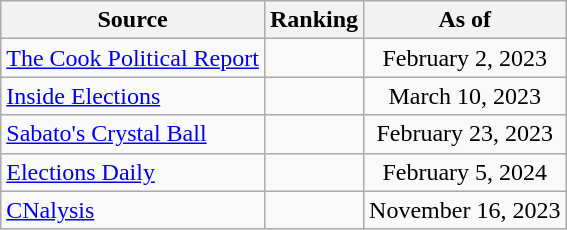<table class="wikitable" style="text-align:center">
<tr>
<th>Source</th>
<th>Ranking</th>
<th>As of</th>
</tr>
<tr>
<td style="text-align:left"><a href='#'>The Cook Political Report</a></td>
<td></td>
<td>February 2, 2023</td>
</tr>
<tr>
<td style="text-align:left"><a href='#'>Inside Elections</a></td>
<td></td>
<td>March 10, 2023</td>
</tr>
<tr>
<td style="text-align:left"><a href='#'>Sabato's Crystal Ball</a></td>
<td></td>
<td>February 23, 2023</td>
</tr>
<tr>
<td style="text-align:left"><a href='#'>Elections Daily</a></td>
<td></td>
<td>February 5, 2024</td>
</tr>
<tr>
<td style="text-align:left"><a href='#'>CNalysis</a></td>
<td></td>
<td>November 16, 2023</td>
</tr>
</table>
